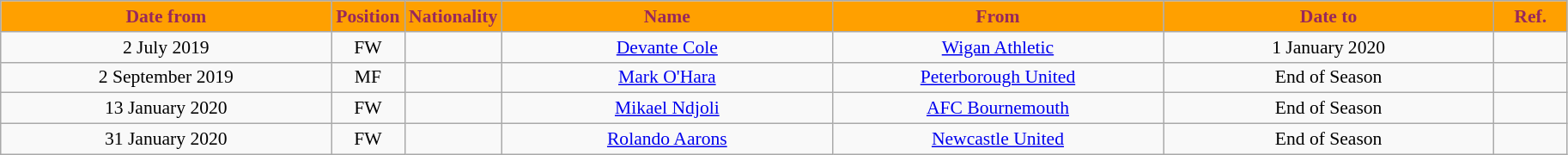<table class="wikitable"  style="text-align:center; font-size:90%; ">
<tr>
<th style="background:#ffa000; color:#98285c; width:250px;">Date from</th>
<th style="background:#ffa000; color:#98285c; width:50px;">Position</th>
<th style="background:#ffa000; color:#98285c; width:50px;">Nationality</th>
<th style="background:#ffa000; color:#98285c; width:250px;">Name</th>
<th style="background:#ffa000; color:#98285c; width:250px;">From</th>
<th style="background:#ffa000; color:#98285c; width:250px;">Date to</th>
<th style="background:#ffa000; color:#98285c; width:50px;">Ref.</th>
</tr>
<tr>
<td>2 July 2019</td>
<td>FW</td>
<td></td>
<td><a href='#'>Devante Cole</a></td>
<td><a href='#'>Wigan Athletic</a></td>
<td>1 January 2020</td>
<td></td>
</tr>
<tr>
<td>2 September 2019</td>
<td>MF</td>
<td></td>
<td><a href='#'>Mark O'Hara</a></td>
<td><a href='#'>Peterborough United</a></td>
<td>End of Season</td>
<td></td>
</tr>
<tr>
<td>13 January 2020</td>
<td>FW</td>
<td></td>
<td><a href='#'>Mikael Ndjoli</a></td>
<td><a href='#'>AFC Bournemouth</a></td>
<td>End of Season</td>
<td></td>
</tr>
<tr>
<td>31 January 2020</td>
<td>FW</td>
<td></td>
<td><a href='#'>Rolando Aarons</a></td>
<td><a href='#'>Newcastle United</a></td>
<td>End of Season</td>
<td></td>
</tr>
</table>
